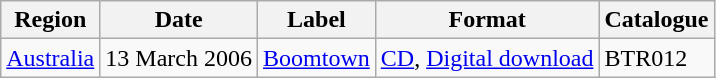<table class="wikitable">
<tr>
<th>Region</th>
<th>Date</th>
<th>Label</th>
<th>Format</th>
<th>Catalogue</th>
</tr>
<tr>
<td><a href='#'>Australia</a></td>
<td>13 March 2006</td>
<td><a href='#'>Boomtown</a></td>
<td><a href='#'>CD</a>, <a href='#'>Digital download</a></td>
<td>BTR012</td>
</tr>
</table>
